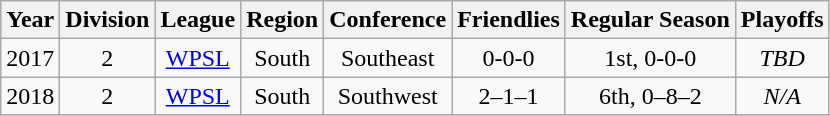<table class="wikitable" style="text-align:center">
<tr>
<th>Year</th>
<th>Division</th>
<th>League</th>
<th>Region</th>
<th>Conference</th>
<th>Friendlies</th>
<th>Regular Season</th>
<th>Playoffs</th>
</tr>
<tr>
<td>2017</td>
<td>2</td>
<td><a href='#'>WPSL</a></td>
<td>South</td>
<td>Southeast</td>
<td>0-0-0</td>
<td>1st, 0-0-0</td>
<td><em>TBD</em></td>
</tr>
<tr>
<td>2018</td>
<td>2</td>
<td><a href='#'>WPSL</a></td>
<td>South</td>
<td>Southwest</td>
<td>2–1–1</td>
<td>6th, 0–8–2</td>
<td><em>N/A</em></td>
</tr>
<tr>
</tr>
</table>
